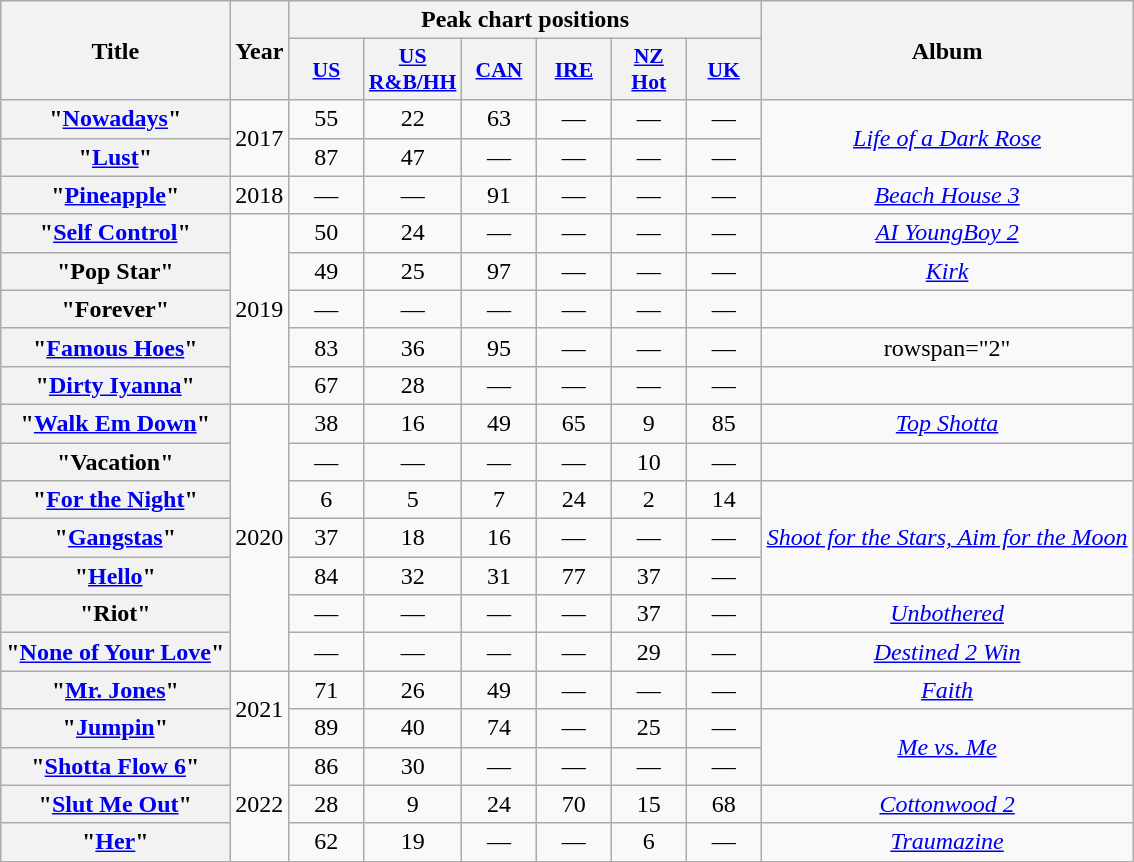<table class="wikitable plainrowheaders" style="text-align:center;">
<tr>
<th rowspan="2">Title</th>
<th rowspan="2">Year</th>
<th colspan="6">Peak chart positions</th>
<th rowspan="2">Album</th>
</tr>
<tr>
<th scope="col" style="width:3em;font-size:90%;"><a href='#'>US</a></th>
<th scope="col" style="width:3em;font-size:90%;"><a href='#'>US<br>R&B/HH</a></th>
<th scope="col" style="width:3em;font-size:90%;"><a href='#'>CAN</a></th>
<th scope="col" style="width:3em;font-size:90%;"><a href='#'>IRE</a></th>
<th scope="col" style="width:3em;font-size:90%;"><a href='#'>NZ<br>Hot</a></th>
<th scope="col" style="width:3em;font-size:90%;"><a href='#'>UK</a></th>
</tr>
<tr>
<th scope="row">"<a href='#'>Nowadays</a>"<br></th>
<td rowspan="2">2017</td>
<td>55</td>
<td>22</td>
<td>63</td>
<td>—</td>
<td>—</td>
<td>—</td>
<td rowspan="2"><em><a href='#'>Life of a Dark Rose</a></em></td>
</tr>
<tr>
<th scope="row">"<a href='#'>Lust</a>"<br></th>
<td>87</td>
<td>47</td>
<td>—</td>
<td>—</td>
<td>—</td>
<td>—</td>
</tr>
<tr>
<th scope="row">"<a href='#'>Pineapple</a>"<br></th>
<td>2018</td>
<td>—</td>
<td>—</td>
<td>91</td>
<td>—</td>
<td>—</td>
<td>—</td>
<td><em><a href='#'>Beach House 3</a></em></td>
</tr>
<tr>
<th scope="row">"<a href='#'>Self Control</a>"<br></th>
<td rowspan="5">2019</td>
<td>50</td>
<td>24</td>
<td>—</td>
<td>—</td>
<td>—</td>
<td>—</td>
<td><em><a href='#'>AI YoungBoy 2</a></em></td>
</tr>
<tr>
<th scope="row">"Pop Star"<br></th>
<td>49</td>
<td>25</td>
<td>97</td>
<td>—</td>
<td>—</td>
<td>—</td>
<td><em><a href='#'>Kirk</a></em></td>
</tr>
<tr>
<th scope="row">"Forever"<br></th>
<td>—</td>
<td>—</td>
<td>—</td>
<td>—</td>
<td>—</td>
<td>—</td>
<td></td>
</tr>
<tr>
<th scope="row">"<a href='#'>Famous Hoes</a>"<br></th>
<td>83</td>
<td>36</td>
<td>95</td>
<td>—</td>
<td>—</td>
<td>—</td>
<td>rowspan="2"</td>
</tr>
<tr>
<th scope="row">"<a href='#'>Dirty Iyanna</a>"<br></th>
<td>67</td>
<td>28</td>
<td>—</td>
<td>—</td>
<td>—</td>
<td>—</td>
</tr>
<tr>
<th scope="row">"<a href='#'>Walk Em Down</a>"<br></th>
<td rowspan="7">2020</td>
<td>38</td>
<td>16</td>
<td>49</td>
<td>65</td>
<td>9</td>
<td>85</td>
<td><em><a href='#'>Top Shotta</a></em></td>
</tr>
<tr>
<th scope="row">"Vacation"<br></th>
<td>—</td>
<td>—</td>
<td>—</td>
<td>—</td>
<td>10</td>
<td>—</td>
<td></td>
</tr>
<tr>
<th scope="row">"<a href='#'>For the Night</a>"<br></th>
<td>6</td>
<td>5</td>
<td>7</td>
<td>24</td>
<td>2</td>
<td>14</td>
<td rowspan="3"><em><a href='#'>Shoot for the Stars, Aim for the Moon</a></em></td>
</tr>
<tr>
<th scope="row">"<a href='#'>Gangstas</a>"<br></th>
<td>37</td>
<td>18</td>
<td>16</td>
<td>—</td>
<td>—</td>
<td>—</td>
</tr>
<tr>
<th scope="row">"<a href='#'>Hello</a>"<br></th>
<td>84</td>
<td>32</td>
<td>31</td>
<td>77</td>
<td>37</td>
<td>—</td>
</tr>
<tr>
<th scope="row">"Riot"<br></th>
<td>—</td>
<td>—</td>
<td>—</td>
<td>—</td>
<td>37</td>
<td>—</td>
<td><em><a href='#'>Unbothered</a></em></td>
</tr>
<tr>
<th scope="row">"<a href='#'>None of Your Love</a>"<br></th>
<td>—</td>
<td>—</td>
<td>—</td>
<td>—</td>
<td>29</td>
<td>—</td>
<td><em><a href='#'>Destined 2 Win</a></em></td>
</tr>
<tr>
<th scope="row">"<a href='#'>Mr. Jones</a>"<br></th>
<td rowspan="2">2021</td>
<td>71</td>
<td>26</td>
<td>49</td>
<td>—</td>
<td>—</td>
<td>—</td>
<td><em><a href='#'>Faith</a></em></td>
</tr>
<tr>
<th scope="row">"<a href='#'>Jumpin</a>"<br></th>
<td>89</td>
<td>40</td>
<td>74</td>
<td>—</td>
<td>25</td>
<td>—</td>
<td rowspan="2"><em><a href='#'>Me vs. Me</a></em></td>
</tr>
<tr>
<th scope="row">"<a href='#'>Shotta Flow 6</a>"<br></th>
<td rowspan="3">2022</td>
<td>86</td>
<td>30</td>
<td>—</td>
<td>—</td>
<td>—</td>
<td>—</td>
</tr>
<tr>
<th scope="row">"<a href='#'>Slut Me Out</a>"<br></th>
<td>28</td>
<td>9</td>
<td>24</td>
<td>70</td>
<td>15</td>
<td>68</td>
<td><em><a href='#'>Cottonwood 2</a></em></td>
</tr>
<tr>
<th scope="row">"<a href='#'>Her</a>"<br></th>
<td>62</td>
<td>19</td>
<td>—</td>
<td>—</td>
<td>6</td>
<td>—</td>
<td><em><a href='#'>Traumazine</a></em></td>
</tr>
<tr>
</tr>
</table>
